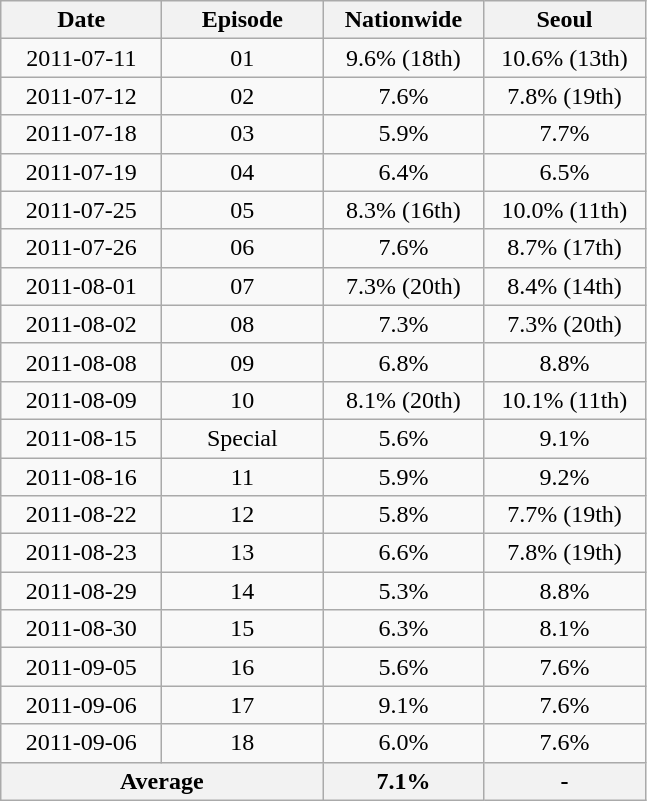<table class="wikitable">
<tr>
<th width=100>Date</th>
<th width=100>Episode</th>
<th width=100>Nationwide</th>
<th width=100>Seoul</th>
</tr>
<tr align=center>
<td>2011-07-11</td>
<td>01</td>
<td>9.6% (18th)</td>
<td>10.6% (13th)</td>
</tr>
<tr align=center>
<td>2011-07-12</td>
<td>02</td>
<td>7.6%</td>
<td>7.8% (19th)</td>
</tr>
<tr align=center>
<td>2011-07-18</td>
<td>03</td>
<td>5.9%</td>
<td>7.7%</td>
</tr>
<tr align=center>
<td>2011-07-19</td>
<td>04</td>
<td>6.4%</td>
<td>6.5%</td>
</tr>
<tr align=center>
<td>2011-07-25</td>
<td>05</td>
<td>8.3% (16th)</td>
<td>10.0% (11th)</td>
</tr>
<tr align=center>
<td>2011-07-26</td>
<td>06</td>
<td>7.6%</td>
<td>8.7% (17th)</td>
</tr>
<tr align=center>
<td>2011-08-01</td>
<td>07</td>
<td>7.3% (20th)</td>
<td>8.4% (14th)</td>
</tr>
<tr align=center>
<td>2011-08-02</td>
<td>08</td>
<td>7.3%</td>
<td>7.3% (20th)</td>
</tr>
<tr align=center>
<td>2011-08-08</td>
<td>09</td>
<td>6.8%</td>
<td>8.8%</td>
</tr>
<tr align=center>
<td>2011-08-09</td>
<td>10</td>
<td>8.1% (20th)</td>
<td>10.1% (11th)</td>
</tr>
<tr align=center>
<td>2011-08-15</td>
<td>Special</td>
<td>5.6%</td>
<td>9.1%</td>
</tr>
<tr align=center>
<td>2011-08-16</td>
<td>11</td>
<td>5.9%</td>
<td>9.2%</td>
</tr>
<tr align=center>
<td>2011-08-22</td>
<td>12</td>
<td>5.8%</td>
<td>7.7% (19th)</td>
</tr>
<tr align=center>
<td>2011-08-23</td>
<td>13</td>
<td>6.6%</td>
<td>7.8% (19th)</td>
</tr>
<tr align=center>
<td>2011-08-29</td>
<td>14</td>
<td>5.3%</td>
<td>8.8%</td>
</tr>
<tr align=center>
<td>2011-08-30</td>
<td>15</td>
<td>6.3%</td>
<td>8.1%</td>
</tr>
<tr align=center>
<td>2011-09-05</td>
<td>16</td>
<td>5.6%</td>
<td>7.6%</td>
</tr>
<tr align=center>
<td>2011-09-06</td>
<td>17</td>
<td>9.1%</td>
<td>7.6%</td>
</tr>
<tr align=center>
<td>2011-09-06</td>
<td>18</td>
<td>6.0%</td>
<td>7.6%</td>
</tr>
<tr align="center">
<th colspan=2>Average</th>
<th>7.1%</th>
<th>-</th>
</tr>
</table>
